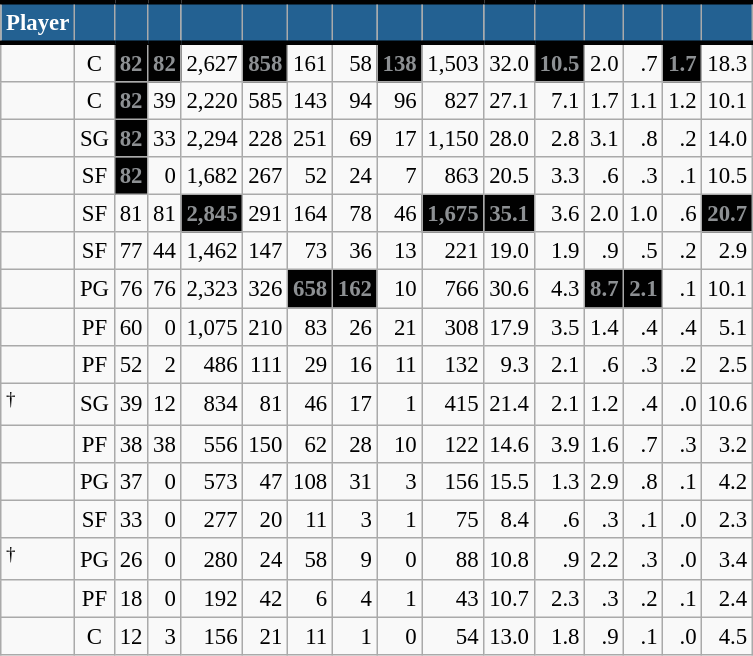<table class="wikitable sortable" style="font-size: 95%; text-align:right;">
<tr>
<th style="background:#236192; color:#FFFFFF; border-top:#010101 3px solid; border-bottom:#010101 3px solid;">Player</th>
<th style="background:#236192; color:#FFFFFF; border-top:#010101 3px solid; border-bottom:#010101 3px solid;"></th>
<th style="background:#236192; color:#FFFFFF; border-top:#010101 3px solid; border-bottom:#010101 3px solid;"></th>
<th style="background:#236192; color:#FFFFFF; border-top:#010101 3px solid; border-bottom:#010101 3px solid;"></th>
<th style="background:#236192; color:#FFFFFF; border-top:#010101 3px solid; border-bottom:#010101 3px solid;"></th>
<th style="background:#236192; color:#FFFFFF; border-top:#010101 3px solid; border-bottom:#010101 3px solid;"></th>
<th style="background:#236192; color:#FFFFFF; border-top:#010101 3px solid; border-bottom:#010101 3px solid;"></th>
<th style="background:#236192; color:#FFFFFF; border-top:#010101 3px solid; border-bottom:#010101 3px solid;"></th>
<th style="background:#236192; color:#FFFFFF; border-top:#010101 3px solid; border-bottom:#010101 3px solid;"></th>
<th style="background:#236192; color:#FFFFFF; border-top:#010101 3px solid; border-bottom:#010101 3px solid;"></th>
<th style="background:#236192; color:#FFFFFF; border-top:#010101 3px solid; border-bottom:#010101 3px solid;"></th>
<th style="background:#236192; color:#FFFFFF; border-top:#010101 3px solid; border-bottom:#010101 3px solid;"></th>
<th style="background:#236192; color:#FFFFFF; border-top:#010101 3px solid; border-bottom:#010101 3px solid;"></th>
<th style="background:#236192; color:#FFFFFF; border-top:#010101 3px solid; border-bottom:#010101 3px solid;"></th>
<th style="background:#236192; color:#FFFFFF; border-top:#010101 3px solid; border-bottom:#010101 3px solid;"></th>
<th style="background:#236192; color:#FFFFFF; border-top:#010101 3px solid; border-bottom:#010101 3px solid;"></th>
</tr>
<tr>
<td style="text-align:left;"></td>
<td style="text-align:center;">C</td>
<td style="background:#010101; color:#8D9093;"><strong>82</strong></td>
<td style="background:#010101; color:#8D9093;"><strong>82</strong></td>
<td>2,627</td>
<td style="background:#010101; color:#8D9093;"><strong>858</strong></td>
<td>161</td>
<td>58</td>
<td style="background:#010101; color:#8D9093;"><strong>138</strong></td>
<td>1,503</td>
<td>32.0</td>
<td style="background:#010101; color:#8D9093;"><strong>10.5</strong></td>
<td>2.0</td>
<td>.7</td>
<td style="background:#010101; color:#8D9093;"><strong>1.7</strong></td>
<td>18.3</td>
</tr>
<tr>
<td style="text-align:left;"></td>
<td style="text-align:center;">C</td>
<td style="background:#010101; color:#8D9093;"><strong>82</strong></td>
<td>39</td>
<td>2,220</td>
<td>585</td>
<td>143</td>
<td>94</td>
<td>96</td>
<td>827</td>
<td>27.1</td>
<td>7.1</td>
<td>1.7</td>
<td>1.1</td>
<td>1.2</td>
<td>10.1</td>
</tr>
<tr>
<td style="text-align:left;"></td>
<td style="text-align:center;">SG</td>
<td style="background:#010101; color:#8D9093;"><strong>82</strong></td>
<td>33</td>
<td>2,294</td>
<td>228</td>
<td>251</td>
<td>69</td>
<td>17</td>
<td>1,150</td>
<td>28.0</td>
<td>2.8</td>
<td>3.1</td>
<td>.8</td>
<td>.2</td>
<td>14.0</td>
</tr>
<tr>
<td style="text-align:left;"></td>
<td style="text-align:center;">SF</td>
<td style="background:#010101; color:#8D9093;"><strong>82</strong></td>
<td>0</td>
<td>1,682</td>
<td>267</td>
<td>52</td>
<td>24</td>
<td>7</td>
<td>863</td>
<td>20.5</td>
<td>3.3</td>
<td>.6</td>
<td>.3</td>
<td>.1</td>
<td>10.5</td>
</tr>
<tr>
<td style="text-align:left;"></td>
<td style="text-align:center;">SF</td>
<td>81</td>
<td>81</td>
<td style="background:#010101; color:#8D9093;"><strong>2,845</strong></td>
<td>291</td>
<td>164</td>
<td>78</td>
<td>46</td>
<td style="background:#010101; color:#8D9093;"><strong>1,675</strong></td>
<td style="background:#010101; color:#8D9093;"><strong>35.1</strong></td>
<td>3.6</td>
<td>2.0</td>
<td>1.0</td>
<td>.6</td>
<td style="background:#010101; color:#8D9093;"><strong>20.7</strong></td>
</tr>
<tr>
<td style="text-align:left;"></td>
<td style="text-align:center;">SF</td>
<td>77</td>
<td>44</td>
<td>1,462</td>
<td>147</td>
<td>73</td>
<td>36</td>
<td>13</td>
<td>221</td>
<td>19.0</td>
<td>1.9</td>
<td>.9</td>
<td>.5</td>
<td>.2</td>
<td>2.9</td>
</tr>
<tr>
<td style="text-align:left;"></td>
<td style="text-align:center;">PG</td>
<td>76</td>
<td>76</td>
<td>2,323</td>
<td>326</td>
<td style="background:#010101; color:#8D9093;"><strong>658</strong></td>
<td style="background:#010101; color:#8D9093;"><strong>162</strong></td>
<td>10</td>
<td>766</td>
<td>30.6</td>
<td>4.3</td>
<td style="background:#010101; color:#8D9093;"><strong>8.7</strong></td>
<td style="background:#010101; color:#8D9093;"><strong>2.1</strong></td>
<td>.1</td>
<td>10.1</td>
</tr>
<tr>
<td style="text-align:left;"></td>
<td style="text-align:center;">PF</td>
<td>60</td>
<td>0</td>
<td>1,075</td>
<td>210</td>
<td>83</td>
<td>26</td>
<td>21</td>
<td>308</td>
<td>17.9</td>
<td>3.5</td>
<td>1.4</td>
<td>.4</td>
<td>.4</td>
<td>5.1</td>
</tr>
<tr>
<td style="text-align:left;"></td>
<td style="text-align:center;">PF</td>
<td>52</td>
<td>2</td>
<td>486</td>
<td>111</td>
<td>29</td>
<td>16</td>
<td>11</td>
<td>132</td>
<td>9.3</td>
<td>2.1</td>
<td>.6</td>
<td>.3</td>
<td>.2</td>
<td>2.5</td>
</tr>
<tr>
<td style="text-align:left;"><sup>†</sup></td>
<td style="text-align:center;">SG</td>
<td>39</td>
<td>12</td>
<td>834</td>
<td>81</td>
<td>46</td>
<td>17</td>
<td>1</td>
<td>415</td>
<td>21.4</td>
<td>2.1</td>
<td>1.2</td>
<td>.4</td>
<td>.0</td>
<td>10.6</td>
</tr>
<tr>
<td style="text-align:left;"></td>
<td style="text-align:center;">PF</td>
<td>38</td>
<td>38</td>
<td>556</td>
<td>150</td>
<td>62</td>
<td>28</td>
<td>10</td>
<td>122</td>
<td>14.6</td>
<td>3.9</td>
<td>1.6</td>
<td>.7</td>
<td>.3</td>
<td>3.2</td>
</tr>
<tr>
<td style="text-align:left;"></td>
<td style="text-align:center;">PG</td>
<td>37</td>
<td>0</td>
<td>573</td>
<td>47</td>
<td>108</td>
<td>31</td>
<td>3</td>
<td>156</td>
<td>15.5</td>
<td>1.3</td>
<td>2.9</td>
<td>.8</td>
<td>.1</td>
<td>4.2</td>
</tr>
<tr>
<td style="text-align:left;"></td>
<td style="text-align:center;">SF</td>
<td>33</td>
<td>0</td>
<td>277</td>
<td>20</td>
<td>11</td>
<td>3</td>
<td>1</td>
<td>75</td>
<td>8.4</td>
<td>.6</td>
<td>.3</td>
<td>.1</td>
<td>.0</td>
<td>2.3</td>
</tr>
<tr>
<td style="text-align:left;"><sup>†</sup></td>
<td style="text-align:center;">PG</td>
<td>26</td>
<td>0</td>
<td>280</td>
<td>24</td>
<td>58</td>
<td>9</td>
<td>0</td>
<td>88</td>
<td>10.8</td>
<td>.9</td>
<td>2.2</td>
<td>.3</td>
<td>.0</td>
<td>3.4</td>
</tr>
<tr>
<td style="text-align:left;"></td>
<td style="text-align:center;">PF</td>
<td>18</td>
<td>0</td>
<td>192</td>
<td>42</td>
<td>6</td>
<td>4</td>
<td>1</td>
<td>43</td>
<td>10.7</td>
<td>2.3</td>
<td>.3</td>
<td>.2</td>
<td>.1</td>
<td>2.4</td>
</tr>
<tr>
<td style="text-align:left;"></td>
<td style="text-align:center;">C</td>
<td>12</td>
<td>3</td>
<td>156</td>
<td>21</td>
<td>11</td>
<td>1</td>
<td>0</td>
<td>54</td>
<td>13.0</td>
<td>1.8</td>
<td>.9</td>
<td>.1</td>
<td>.0</td>
<td>4.5</td>
</tr>
</table>
